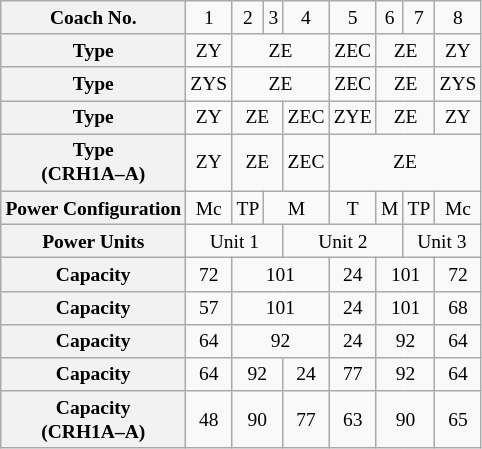<table class="wikitable" style="text-align: center; font-size: small;">
<tr>
<th>Coach No.</th>
<td>1</td>
<td>2</td>
<td>3</td>
<td>4</td>
<td>5</td>
<td>6</td>
<td>7</td>
<td>8</td>
</tr>
<tr>
<th>Type</th>
<td>ZY</td>
<td colspan="3">ZE</td>
<td>ZEC</td>
<td colspan="2">ZE</td>
<td>ZY</td>
</tr>
<tr>
<th>Type</th>
<td>ZYS</td>
<td colspan="3">ZE</td>
<td>ZEC</td>
<td colspan="2">ZE</td>
<td>ZYS</td>
</tr>
<tr>
<th>Type</th>
<td>ZY</td>
<td colspan="2">ZE</td>
<td>ZEC</td>
<td>ZYE</td>
<td colspan="2">ZE</td>
<td>ZY</td>
</tr>
<tr>
<th>Type<br>(CRH1A–A)</th>
<td>ZY</td>
<td colspan="2">ZE</td>
<td>ZEC</td>
<td colspan="4">ZE</td>
</tr>
<tr>
<th>Power Configuration</th>
<td>Mc</td>
<td>TP</td>
<td colspan=2>M</td>
<td>T</td>
<td>M</td>
<td>TP</td>
<td>Mc</td>
</tr>
<tr>
<th>Power Units</th>
<td colspan=3>Unit 1</td>
<td colspan=3>Unit 2</td>
<td colspan=2>Unit 3</td>
</tr>
<tr>
<th>Capacity</th>
<td>72</td>
<td colspan="3">101</td>
<td>24</td>
<td colspan="2">101</td>
<td>72</td>
</tr>
<tr>
<th>Capacity</th>
<td>57</td>
<td colspan="3">101</td>
<td>24</td>
<td colspan="2">101</td>
<td>68</td>
</tr>
<tr>
<th>Capacity</th>
<td>64</td>
<td colspan="3">92</td>
<td>24</td>
<td colspan="2">92</td>
<td>64</td>
</tr>
<tr>
<th>Capacity</th>
<td>64</td>
<td colspan="2">92</td>
<td>24</td>
<td>77</td>
<td colspan="2">92</td>
<td>64</td>
</tr>
<tr>
<th>Capacity<br>(CRH1A–A)</th>
<td>48</td>
<td colspan="2">90</td>
<td>77</td>
<td>63</td>
<td colspan="2">90</td>
<td>65</td>
</tr>
</table>
